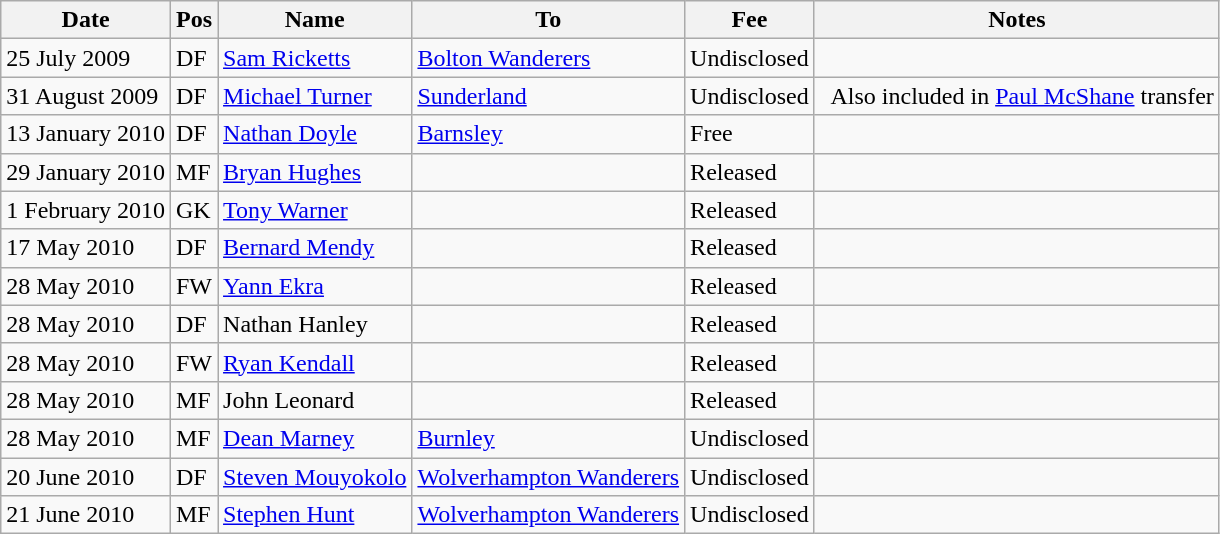<table class="wikitable" border="1">
<tr>
<th>Date</th>
<th>Pos</th>
<th>Name</th>
<th>To</th>
<th>Fee</th>
<th>Notes</th>
</tr>
<tr>
<td>25 July 2009</td>
<td>DF</td>
<td><a href='#'>Sam Ricketts</a></td>
<td><a href='#'>Bolton Wanderers</a></td>
<td>Undisclosed</td>
<td> </td>
</tr>
<tr>
<td>31 August 2009</td>
<td>DF</td>
<td><a href='#'>Michael Turner</a></td>
<td><a href='#'>Sunderland</a></td>
<td>Undisclosed</td>
<td>  Also included in <a href='#'>Paul McShane</a> transfer</td>
</tr>
<tr>
<td>13 January 2010</td>
<td>DF</td>
<td><a href='#'>Nathan Doyle</a></td>
<td><a href='#'>Barnsley</a></td>
<td>Free</td>
<td> </td>
</tr>
<tr>
<td>29 January 2010</td>
<td>MF</td>
<td><a href='#'>Bryan Hughes</a></td>
<td></td>
<td>Released</td>
<td> </td>
</tr>
<tr>
<td>1 February 2010</td>
<td>GK</td>
<td><a href='#'>Tony Warner</a></td>
<td></td>
<td>Released</td>
<td> </td>
</tr>
<tr>
<td>17 May 2010</td>
<td>DF</td>
<td><a href='#'>Bernard Mendy</a></td>
<td></td>
<td>Released</td>
<td> </td>
</tr>
<tr>
<td>28 May 2010</td>
<td>FW</td>
<td><a href='#'>Yann Ekra</a></td>
<td></td>
<td>Released</td>
<td> </td>
</tr>
<tr>
<td>28 May 2010</td>
<td>DF</td>
<td>Nathan Hanley</td>
<td></td>
<td>Released</td>
<td> </td>
</tr>
<tr>
<td>28 May 2010</td>
<td>FW</td>
<td><a href='#'>Ryan Kendall</a></td>
<td></td>
<td>Released</td>
<td> </td>
</tr>
<tr>
<td>28 May 2010</td>
<td>MF</td>
<td>John Leonard</td>
<td></td>
<td>Released</td>
<td> </td>
</tr>
<tr>
<td>28 May 2010</td>
<td>MF</td>
<td><a href='#'>Dean Marney</a></td>
<td><a href='#'>Burnley</a></td>
<td>Undisclosed</td>
<td> </td>
</tr>
<tr>
<td>20 June 2010</td>
<td>DF</td>
<td><a href='#'>Steven Mouyokolo</a></td>
<td><a href='#'>Wolverhampton Wanderers</a></td>
<td>Undisclosed</td>
<td> </td>
</tr>
<tr>
<td>21 June 2010</td>
<td>MF</td>
<td><a href='#'>Stephen Hunt</a></td>
<td><a href='#'>Wolverhampton Wanderers</a></td>
<td>Undisclosed</td>
<td> </td>
</tr>
</table>
